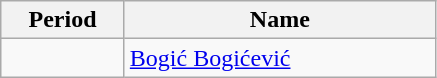<table class="wikitable">
<tr>
<th width=75>Period</th>
<th width=200>Name</th>
</tr>
<tr>
<td></td>
<td> <a href='#'>Bogić Bogićević</a></td>
</tr>
</table>
